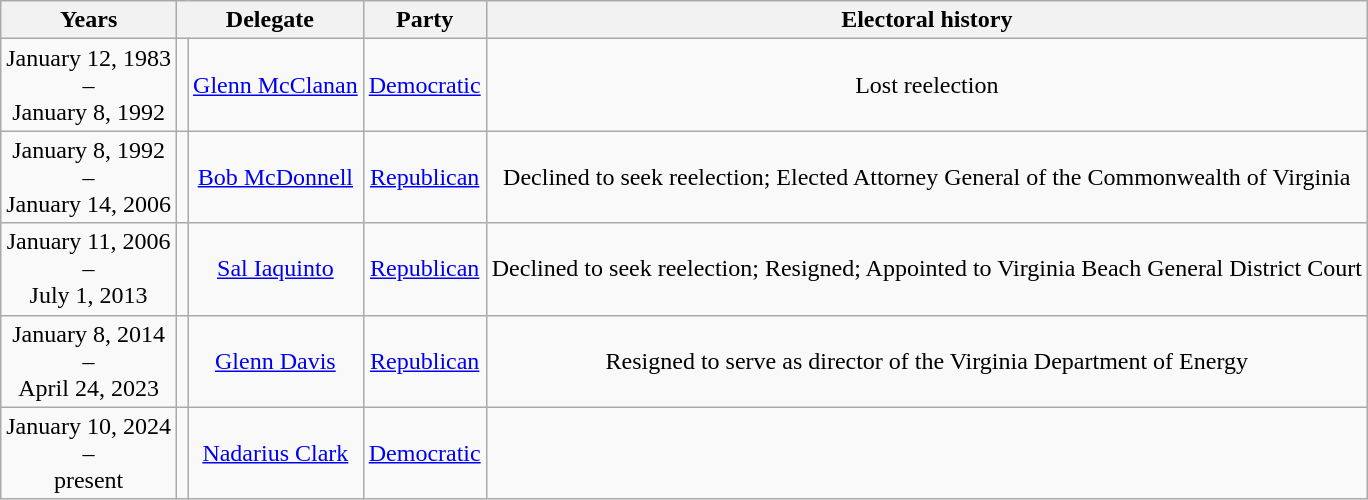<table class=wikitable style="text-align:center">
<tr valign=bottom>
<th>Years</th>
<th colspan=2>Delegate</th>
<th>Party</th>
<th>Electoral history</th>
</tr>
<tr>
<td nowrap><span>January 12, 1983</span><br>–<br><span>January 8, 1992</span></td>
<td></td>
<td><a href='#'>Glenn McClanan</a></td>
<td><a href='#'>Democratic</a></td>
<td>Lost reelection</td>
</tr>
<tr>
<td nowrap><span>January 8, 1992</span><br>–<br><span>January 14, 2006</span></td>
<td align=left></td>
<td><a href='#'>Bob McDonnell</a></td>
<td><a href='#'>Republican</a></td>
<td>Declined to seek reelection; Elected Attorney General of the Commonwealth of Virginia</td>
</tr>
<tr>
<td nowrap><span>January 11, 2006</span><br>–<br><span>July 1, 2013</span></td>
<td></td>
<td><a href='#'>Sal Iaquinto</a></td>
<td><a href='#'>Republican</a></td>
<td>Declined to seek reelection; Resigned; Appointed to Virginia Beach General District Court</td>
</tr>
<tr>
<td nowrap><span>January 8, 2014</span><br>–<br><span>April 24, 2023</span></td>
<td align=left></td>
<td><a href='#'>Glenn Davis</a></td>
<td><a href='#'>Republican</a></td>
<td>Resigned to serve as director of the Virginia Department of Energy</td>
</tr>
<tr>
<td nowrap><span>January 10, 2024</span><br>–<br><span>present</span></td>
<td align=left></td>
<td><a href='#'>Nadarius Clark</a></td>
<td><a href='#'>Democratic</a></td>
<td></td>
</tr>
</table>
